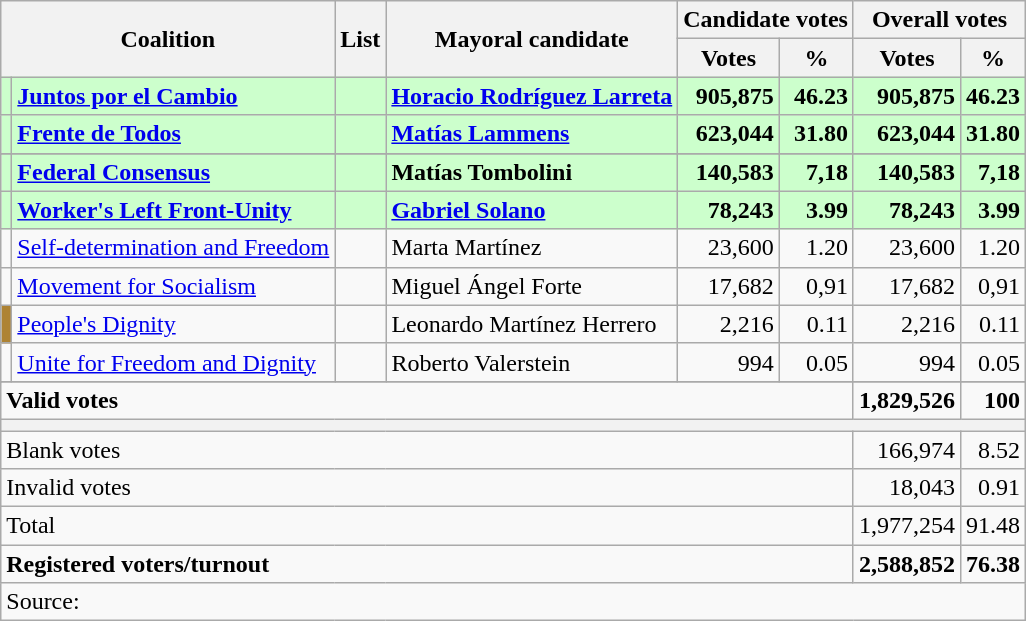<table class=wikitable style=text-align:right>
<tr>
<th colspan=2 rowspan=2>Coalition</th>
<th rowspan=2>List</th>
<th rowspan=2>Mayoral candidate</th>
<th colspan=2>Candidate votes</th>
<th colspan=2>Overall votes</th>
</tr>
<tr>
<th>Votes</th>
<th>%</th>
<th>Votes</th>
<th>%</th>
</tr>
<tr style="font-weight:bold" bgcolor=#cfc>
<td bgcolor=></td>
<td align=left><a href='#'>Juntos por el Cambio</a></td>
<td align=left></td>
<td align=left><a href='#'>Horacio Rodríguez Larreta</a></td>
<td>905,875</td>
<td>46.23</td>
<td>905,875</td>
<td>46.23</td>
</tr>
<tr style="font-weight:bold" bgcolor=#cfc>
<td bgcolor=></td>
<td align=left><a href='#'>Frente de Todos</a></td>
<td align=left></td>
<td align=left><a href='#'>Matías Lammens</a></td>
<td>623,044</td>
<td>31.80</td>
<td>623,044</td>
<td>31.80</td>
</tr>
<tr>
</tr>
<tr style="font-weight:bold" bgcolor=#cfc>
<td bgcolor=></td>
<td align=left><a href='#'>Federal Consensus</a></td>
<td align=left></td>
<td align=left>Matías Tombolini</td>
<td>140,583</td>
<td>7,18</td>
<td>140,583</td>
<td>7,18</td>
</tr>
<tr style="font-weight:bold" bgcolor=#cfc>
<td bgcolor=></td>
<td align=left><a href='#'>Worker's Left Front-Unity</a></td>
<td align=left></td>
<td align=left><a href='#'>Gabriel Solano</a></td>
<td>78,243</td>
<td>3.99</td>
<td>78,243</td>
<td>3.99</td>
</tr>
<tr>
<td bgcolor=></td>
<td align=left><a href='#'>Self-determination and Freedom</a></td>
<td align=left></td>
<td align=left>Marta Martínez</td>
<td>23,600</td>
<td>1.20</td>
<td>23,600</td>
<td>1.20</td>
</tr>
<tr>
<td bgcolor=></td>
<td align=left><a href='#'>Movement for Socialism</a></td>
<td align=left></td>
<td align=left>Miguel Ángel Forte</td>
<td>17,682</td>
<td>0,91</td>
<td>17,682</td>
<td>0,91</td>
</tr>
<tr>
<td bgcolor=#AE8333></td>
<td align=left><a href='#'>People's Dignity</a></td>
<td align=left></td>
<td align=left>Leonardo Martínez Herrero</td>
<td>2,216</td>
<td>0.11</td>
<td>2,216</td>
<td>0.11</td>
</tr>
<tr>
<td bgcolor=></td>
<td align=left><a href='#'>Unite for Freedom and Dignity</a></td>
<td align=left></td>
<td align=left>Roberto Valerstein</td>
<td>994</td>
<td>0.05</td>
<td>994</td>
<td>0.05</td>
</tr>
<tr>
</tr>
<tr style="font-weight:bold">
<td colspan=6 align=left>Valid votes</td>
<td>1,829,526</td>
<td>100</td>
</tr>
<tr>
<th colspan=8></th>
</tr>
<tr>
<td colspan=6 align=left>Blank votes</td>
<td>166,974</td>
<td>8.52</td>
</tr>
<tr>
<td colspan=6 align=left>Invalid votes</td>
<td>18,043</td>
<td>0.91</td>
</tr>
<tr>
<td colspan=6 align=left>Total</td>
<td>1,977,254</td>
<td>91.48</td>
</tr>
<tr style="font-weight:bold">
<td colspan=6 align=left>Registered voters/turnout</td>
<td>2,588,852</td>
<td>76.38</td>
</tr>
<tr>
<td colspan=8 style="text-align:left;">Source:</td>
</tr>
</table>
